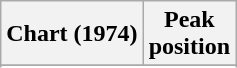<table class="wikitable sortable">
<tr>
<th align="left">Chart (1974)</th>
<th style="text-align:center;">Peak<br>position</th>
</tr>
<tr>
</tr>
<tr>
</tr>
<tr>
</tr>
<tr>
</tr>
</table>
